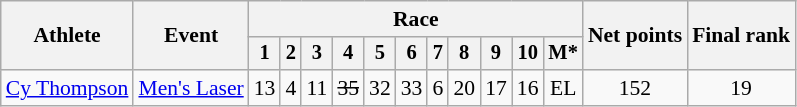<table class="wikitable" style="font-size:90%">
<tr>
<th rowspan="2">Athlete</th>
<th rowspan="2">Event</th>
<th colspan=11>Race</th>
<th rowspan=2>Net points</th>
<th rowspan=2>Final rank</th>
</tr>
<tr style="font-size:95%">
<th>1</th>
<th>2</th>
<th>3</th>
<th>4</th>
<th>5</th>
<th>6</th>
<th>7</th>
<th>8</th>
<th>9</th>
<th>10</th>
<th>M*</th>
</tr>
<tr align=center>
<td align=left><a href='#'>Cy Thompson</a></td>
<td align=left><a href='#'>Men's Laser</a></td>
<td>13</td>
<td>4</td>
<td>11</td>
<td><s>35</s></td>
<td>32</td>
<td>33</td>
<td>6</td>
<td>20</td>
<td>17</td>
<td>16</td>
<td>EL</td>
<td>152</td>
<td>19</td>
</tr>
</table>
